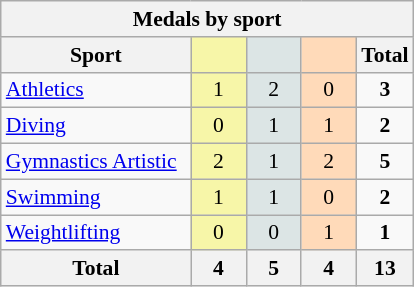<table class="wikitable" style="font-size:90%; text-align:center;">
<tr>
<th colspan=5>Medals by sport</th>
</tr>
<tr>
<th width=120>Sport</th>
<th scope="col" width=30 style="background:#F7F6A8;"></th>
<th scope="col" width=30 style="background:#DCE5E5;"></th>
<th scope="col" width=30 style="background:#FFDAB9;"></th>
<th width=30>Total</th>
</tr>
<tr>
<td align=left><a href='#'>Athletics</a></td>
<td style="background:#F7F6A8;">1</td>
<td style="background:#DCE5E5;">2</td>
<td style="background:#FFDAB9;">0</td>
<td><strong>3</strong></td>
</tr>
<tr>
<td align=left><a href='#'>Diving</a></td>
<td style="background:#F7F6A8;">0</td>
<td style="background:#DCE5E5;">1</td>
<td style="background:#FFDAB9;">1</td>
<td><strong>2</strong></td>
</tr>
<tr>
<td align=left><a href='#'>Gymnastics Artistic</a></td>
<td style="background:#F7F6A8;">2</td>
<td style="background:#DCE5E5;">1</td>
<td style="background:#FFDAB9;">2</td>
<td><strong>5</strong></td>
</tr>
<tr>
<td align=left><a href='#'>Swimming</a></td>
<td style="background:#F7F6A8;">1</td>
<td style="background:#DCE5E5;">1</td>
<td style="background:#FFDAB9;">0</td>
<td><strong>2</strong></td>
</tr>
<tr>
<td align=left><a href='#'>Weightlifting</a></td>
<td style="background:#F7F6A8;">0</td>
<td style="background:#DCE5E5;">0</td>
<td style="background:#FFDAB9;">1</td>
<td><strong>1</strong></td>
</tr>
<tr class="sortbottom">
<th>Total</th>
<th>4</th>
<th>5</th>
<th>4</th>
<th>13</th>
</tr>
</table>
